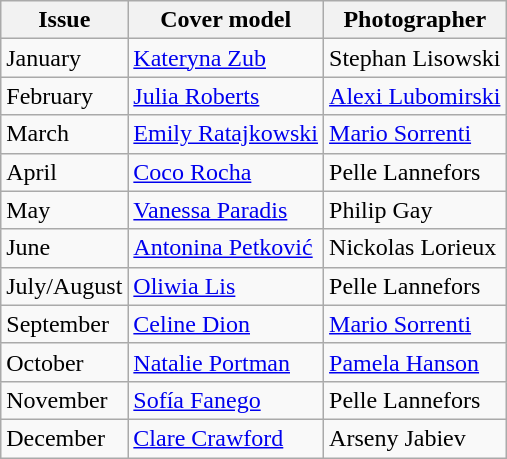<table class="sortable wikitable">
<tr>
<th>Issue</th>
<th>Cover model</th>
<th>Photographer</th>
</tr>
<tr>
<td>January</td>
<td><a href='#'>Kateryna Zub</a></td>
<td>Stephan Lisowski</td>
</tr>
<tr>
<td>February</td>
<td><a href='#'>Julia Roberts</a></td>
<td><a href='#'>Alexi Lubomirski</a></td>
</tr>
<tr>
<td>March</td>
<td><a href='#'>Emily Ratajkowski</a></td>
<td><a href='#'>Mario Sorrenti</a></td>
</tr>
<tr>
<td>April</td>
<td><a href='#'>Coco Rocha</a></td>
<td>Pelle Lannefors</td>
</tr>
<tr>
<td>May</td>
<td><a href='#'>Vanessa Paradis</a></td>
<td>Philip Gay</td>
</tr>
<tr>
<td>June</td>
<td><a href='#'>Antonina Petković</a></td>
<td>Nickolas Lorieux</td>
</tr>
<tr>
<td>July/August</td>
<td><a href='#'>Oliwia Lis</a></td>
<td>Pelle Lannefors</td>
</tr>
<tr>
<td>September</td>
<td><a href='#'>Celine Dion</a></td>
<td><a href='#'>Mario Sorrenti</a></td>
</tr>
<tr>
<td>October</td>
<td><a href='#'>Natalie Portman</a></td>
<td><a href='#'>Pamela Hanson</a></td>
</tr>
<tr>
<td>November</td>
<td><a href='#'>Sofía Fanego</a></td>
<td>Pelle Lannefors</td>
</tr>
<tr>
<td>December</td>
<td><a href='#'>Clare Crawford</a></td>
<td>Arseny Jabiev</td>
</tr>
</table>
